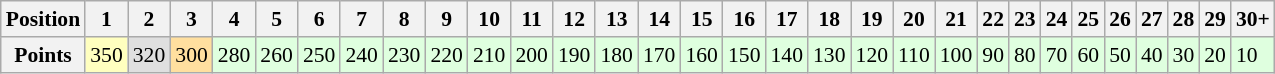<table class="wikitable" style="font-size: 90%;">
<tr>
<th>Position</th>
<th>1</th>
<th>2</th>
<th>3</th>
<th>4</th>
<th>5</th>
<th>6</th>
<th>7</th>
<th>8</th>
<th>9</th>
<th>10</th>
<th>11</th>
<th>12</th>
<th>13</th>
<th>14</th>
<th>15</th>
<th>16</th>
<th>17</th>
<th>18</th>
<th>19</th>
<th>20</th>
<th>21</th>
<th>22</th>
<th>23</th>
<th>24</th>
<th>25</th>
<th>26</th>
<th>27</th>
<th>28</th>
<th>29</th>
<th>30+</th>
</tr>
<tr>
<th>Points</th>
<td style="background:#ffffbf;">350</td>
<td style="background:#dfdfdf;">320</td>
<td style="background:#ffdf9f;">300</td>
<td style="background:#dfffdf;">280</td>
<td style="background:#dfffdf;">260</td>
<td style="background:#dfffdf;">250</td>
<td style="background:#dfffdf;">240</td>
<td style="background:#dfffdf;">230</td>
<td style="background:#dfffdf;">220</td>
<td style="background:#dfffdf;">210</td>
<td style="background:#dfffdf;">200</td>
<td style="background:#dfffdf;">190</td>
<td style="background:#dfffdf;">180</td>
<td style="background:#dfffdf;">170</td>
<td style="background:#dfffdf;">160</td>
<td style="background:#dfffdf;">150</td>
<td style="background:#dfffdf;">140</td>
<td style="background:#dfffdf;">130</td>
<td style="background:#dfffdf;">120</td>
<td style="background:#dfffdf;">110</td>
<td style="background:#dfffdf;">100</td>
<td style="background:#dfffdf;">90</td>
<td style="background:#dfffdf;">80</td>
<td style="background:#dfffdf;">70</td>
<td style="background:#dfffdf;">60</td>
<td style="background:#dfffdf;">50</td>
<td style="background:#dfffdf;">40</td>
<td style="background:#dfffdf;">30</td>
<td style="background:#dfffdf;">20</td>
<td style="background:#dfffdf;">10</td>
</tr>
</table>
